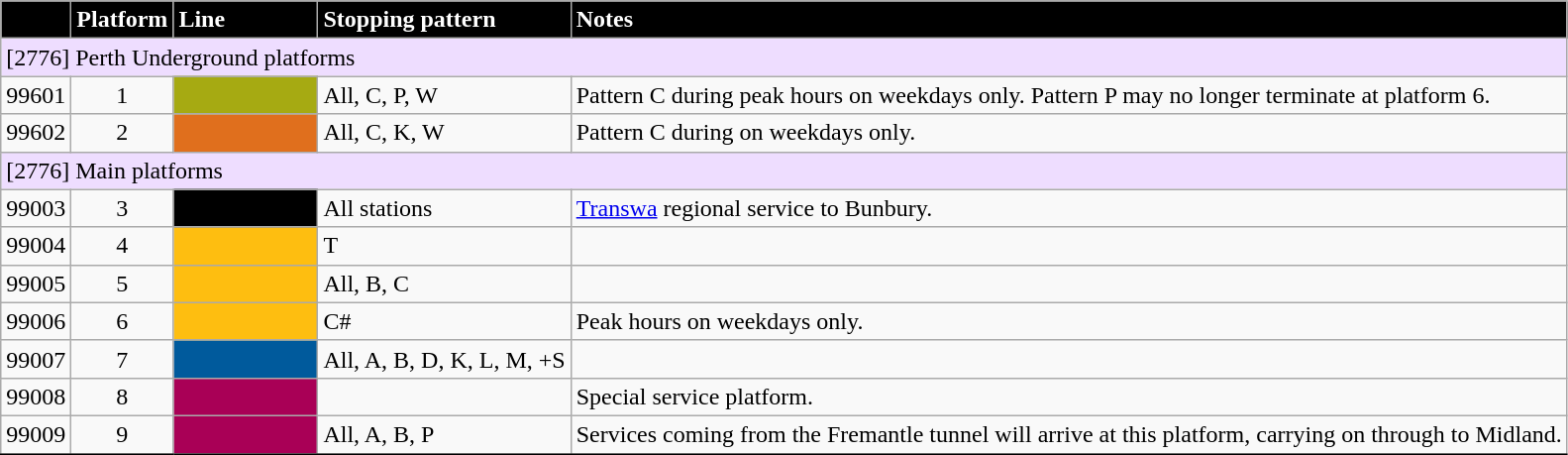<table class="wikitable" style="float: none; margin-center: 1em; margin-bottom: 0.5em; border: black solid 1px; text-align:center;">
<tr style="color:#FFFFFF;">
<th style="background:#000000; text-align:left;"></th>
<th style="background:#000000; text-align:left;">Platform</th>
<th style="background:#000000; text-align:left; width:90px;">Line</th>
<th style="background:#000000; text-align:left;">Stopping pattern</th>
<th style="background:#000000; text-align:left;">Notes</th>
</tr>
<tr>
<td colspan="5" style="background:#EDF; text-align:left;">[2776] Perth Underground platforms</td>
</tr>
<tr>
<td>99601</td>
<td>1</td>
<td style="color:white; background:#A6AA12;"><strong><a href='#'></a></strong></td>
<td style="text-align:left;">All, C, P, W</td>
<td style="text-align:left;">Pattern C during peak hours on weekdays only. Pattern P may no longer terminate at platform 6.</td>
</tr>
<tr>
<td>99602</td>
<td>2</td>
<td style="color:white; background:#E06F1D;"><strong><a href='#'></a></strong></td>
<td style="text-align:left;">All, C, K, W</td>
<td style="text-align:left;">Pattern C during on weekdays only.</td>
</tr>
<tr>
<td colspan="5" style="background:#EDF; text-align:left;">[2776] Main platforms</td>
</tr>
<tr>
<td>99003</td>
<td>3</td>
<td style="color:#E0730E; background:#000000;"><strong><a href='#'></a></strong></td>
<td style="text-align:left;">All stations</td>
<td style="text-align:left;"><a href='#'>Transwa</a> regional service to Bunbury.</td>
</tr>
<tr>
<td>99004</td>
<td>4</td>
<td style="color:black; background:#FEBE10;"><strong><a href='#'></a></strong></td>
<td style="text-align:left;">T</td>
<td></td>
</tr>
<tr>
<td>99005</td>
<td>5</td>
<td style="color:black; background:#FEBE10;"><strong><a href='#'></a></strong></td>
<td style="text-align:left;">All, B, C</td>
<td></td>
</tr>
<tr>
<td>99006</td>
<td>6</td>
<td style="color:black; background:#FEBE10;"><strong><a href='#'></a></strong></td>
<td style="text-align:left;">C#</td>
<td style="text-align:left;">Peak hours on weekdays only.</td>
</tr>
<tr>
<td>99007</td>
<td>7</td>
<td style="color:white; background:#005A9C;"><strong><a href='#'></a></strong></td>
<td style="text-align:left;">All, A, B, D, K, L, M, +S</td>
<td style="text-align:left;"></td>
</tr>
<tr>
<td>99008</td>
<td>8</td>
<td style="color:white; background:#A90056;"><strong><a href='#'></a></strong></td>
<td></td>
<td style="text-align:left;">Special service platform.</td>
</tr>
<tr>
<td>99009</td>
<td>9</td>
<td style="color:white; background:#A90056;"><strong><a href='#'></a></strong></td>
<td style="text-align:left;">All, A, B, P</td>
<td style="text-align:left;">Services coming from the Fremantle tunnel will arrive at this platform, carrying on through to Midland.</td>
</tr>
<tr>
</tr>
</table>
